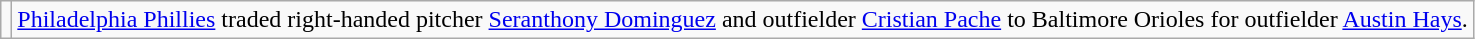<table class="wikitable">
<tr>
<td></td>
<td><a href='#'>Philadelphia Phillies</a> traded right-handed pitcher <a href='#'>Seranthony Dominguez</a> and outfielder <a href='#'>Cristian Pache</a> to Baltimore Orioles for outfielder <a href='#'>Austin Hays</a>.</td>
</tr>
</table>
